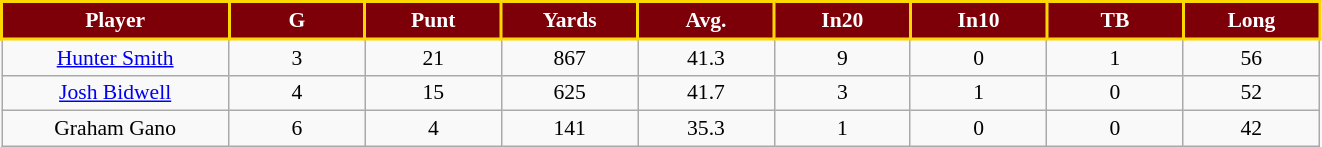<table class="wikitable sortable" style="font-size:90%">
<tr>
<th style="background:#7d0008; color:white; border:2px solid gold; width:10%;">Player</th>
<th style="background:#7d0008; color:white; border:2px solid gold; width:6%;">G</th>
<th style="background:#7d0008; color:white; border:2px solid gold; width:6%;">Punt</th>
<th style="background:#7d0008; color:white; border:2px solid gold; width:6%;">Yards</th>
<th style="background:#7d0008; color:white; border:2px solid gold; width:6%;">Avg.</th>
<th style="background:#7d0008; color:white; border:2px solid gold; width:6%;">In20</th>
<th style="background:#7d0008; color:white; border:2px solid gold; width:6%;">In10</th>
<th style="background:#7d0008; color:white; border:2px solid gold; width:6%;">TB</th>
<th style="background:#7d0008; color:white; border:2px solid gold; width:6%;">Long</th>
</tr>
<tr style="text-align:center;">
<td><a href='#'>Hunter Smith</a></td>
<td>3</td>
<td>21</td>
<td>867</td>
<td>41.3</td>
<td>9</td>
<td>0</td>
<td>1</td>
<td>56</td>
</tr>
<tr style="text-align:center;">
<td><a href='#'>Josh Bidwell</a></td>
<td>4</td>
<td>15</td>
<td>625</td>
<td>41.7</td>
<td>3</td>
<td>1</td>
<td>0</td>
<td>52</td>
</tr>
<tr style="text-align:center;">
<td>Graham Gano</td>
<td>6</td>
<td>4</td>
<td>141</td>
<td>35.3</td>
<td>1</td>
<td>0</td>
<td>0</td>
<td>42</td>
</tr>
</table>
